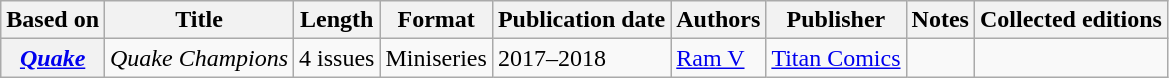<table class="wikitable mw-collapsible">
<tr>
<th>Based on</th>
<th>Title</th>
<th>Length</th>
<th>Format</th>
<th>Publication date</th>
<th>Authors</th>
<th>Publisher</th>
<th>Notes</th>
<th>Collected editions</th>
</tr>
<tr>
<th><em><a href='#'>Quake</a></em></th>
<td><em>Quake Champions</em></td>
<td>4 issues</td>
<td>Miniseries</td>
<td>2017–2018</td>
<td><a href='#'>Ram V</a></td>
<td><a href='#'>Titan Comics</a></td>
<td></td>
<td></td>
</tr>
</table>
